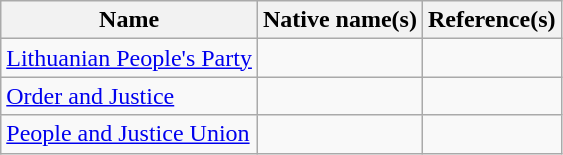<table class="wikitable">
<tr>
<th>Name</th>
<th>Native name(s)</th>
<th>Reference(s)</th>
</tr>
<tr>
<td><a href='#'>Lithuanian People's Party</a></td>
<td></td>
<td></td>
</tr>
<tr>
<td><a href='#'>Order and Justice</a></td>
<td></td>
<td></td>
</tr>
<tr>
<td><a href='#'>People and Justice Union</a></td>
<td></td>
<td></td>
</tr>
</table>
